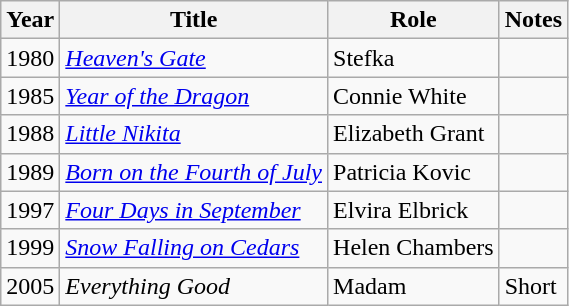<table class="wikitable sortable">
<tr>
<th>Year</th>
<th>Title</th>
<th>Role</th>
<th class="unsortable">Notes</th>
</tr>
<tr>
<td>1980</td>
<td><em><a href='#'>Heaven's Gate</a></em></td>
<td>Stefka</td>
<td></td>
</tr>
<tr>
<td>1985</td>
<td><em><a href='#'>Year of the Dragon</a></em></td>
<td>Connie White</td>
<td></td>
</tr>
<tr>
<td>1988</td>
<td><em><a href='#'>Little Nikita</a></em></td>
<td>Elizabeth Grant</td>
<td></td>
</tr>
<tr>
<td>1989</td>
<td><em><a href='#'>Born on the Fourth of July</a></em></td>
<td>Patricia Kovic</td>
<td></td>
</tr>
<tr>
<td>1997</td>
<td><em><a href='#'>Four Days in September</a></em></td>
<td>Elvira Elbrick</td>
<td></td>
</tr>
<tr>
<td>1999</td>
<td><em><a href='#'>Snow Falling on Cedars</a></em></td>
<td>Helen Chambers</td>
<td></td>
</tr>
<tr>
<td>2005</td>
<td><em>Everything Good</em></td>
<td>Madam</td>
<td>Short</td>
</tr>
</table>
